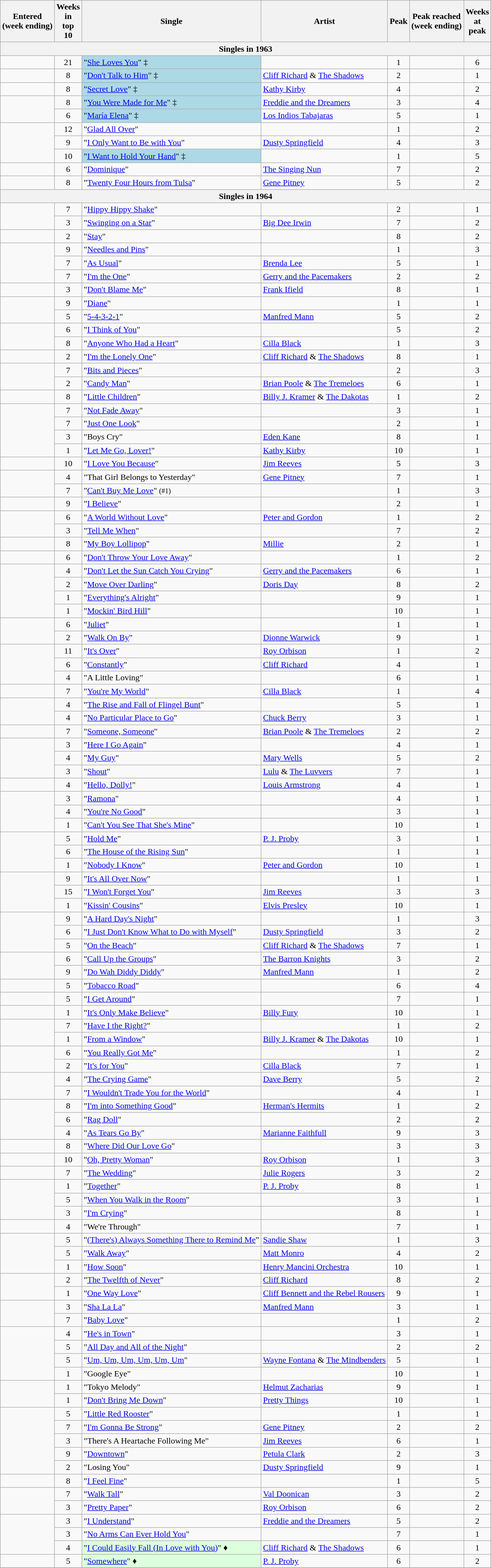<table class="wikitable sortable" style="text-align:center">
<tr>
<th>Entered<br>(week ending)</th>
<th>Weeks<br>in<br>top<br>10</th>
<th>Single</th>
<th>Artist</th>
<th>Peak</th>
<th>Peak reached<br>(week ending)</th>
<th>Weeks<br>at<br>peak</th>
</tr>
<tr>
<th colspan="7">Singles in 1963</th>
</tr>
<tr>
<td></td>
<td>21</td>
<td align="left" bgcolor=lightblue>"<a href='#'>She Loves You</a>" ‡</td>
<td align="left"></td>
<td>1</td>
<td></td>
<td>6</td>
</tr>
<tr>
<td></td>
<td>8</td>
<td align="left" bgcolor=lightblue>"<a href='#'>Don't Talk to Him</a>" ‡</td>
<td align="left"><a href='#'>Cliff Richard</a> & <a href='#'>The Shadows</a></td>
<td>2</td>
<td></td>
<td>1</td>
</tr>
<tr>
<td></td>
<td>8</td>
<td align="left" bgcolor=lightblue>"<a href='#'>Secret Love</a>" ‡</td>
<td align="left"><a href='#'>Kathy Kirby</a></td>
<td>4</td>
<td></td>
<td>2</td>
</tr>
<tr>
<td rowspan="2"></td>
<td>8</td>
<td align="left" bgcolor=lightblue>"<a href='#'>You Were Made for Me</a>" ‡</td>
<td align="left"><a href='#'>Freddie and the Dreamers</a></td>
<td>3</td>
<td></td>
<td>4</td>
</tr>
<tr>
<td>6</td>
<td align="left" bgcolor=lightblue>"<a href='#'>María Elena</a>" ‡</td>
<td align="left"><a href='#'>Los Indios Tabajaras</a></td>
<td>5</td>
<td></td>
<td>1</td>
</tr>
<tr>
<td rowspan="3"></td>
<td>12</td>
<td align="left">"<a href='#'>Glad All Over</a>"</td>
<td align="left"></td>
<td>1</td>
<td></td>
<td>2</td>
</tr>
<tr>
<td>9</td>
<td align="left">"<a href='#'>I Only Want to Be with You</a>"</td>
<td align="left"><a href='#'>Dusty Springfield</a></td>
<td>4</td>
<td></td>
<td>3</td>
</tr>
<tr>
<td>10</td>
<td align="left" bgcolor=lightblue>"<a href='#'>I Want to Hold Your Hand</a>" ‡</td>
<td align="left"></td>
<td>1</td>
<td></td>
<td>5</td>
</tr>
<tr>
<td></td>
<td>6</td>
<td align="left">"<a href='#'>Dominique</a>"</td>
<td align="left"><a href='#'>The Singing Nun</a></td>
<td>7</td>
<td></td>
<td>2</td>
</tr>
<tr>
<td></td>
<td>8</td>
<td align="left">"<a href='#'>Twenty Four Hours from Tulsa</a>"</td>
<td align="left"><a href='#'>Gene Pitney</a></td>
<td>5</td>
<td></td>
<td>2</td>
</tr>
<tr>
<th colspan="7">Singles in 1964</th>
</tr>
<tr>
<td rowspan="2"></td>
<td>7</td>
<td align="left">"<a href='#'>Hippy Hippy Shake</a>"</td>
<td align="left"></td>
<td>2</td>
<td></td>
<td>1</td>
</tr>
<tr>
<td>3</td>
<td align="left">"<a href='#'>Swinging on a Star</a>" </td>
<td align="left"><a href='#'>Big Dee Irwin</a></td>
<td>7</td>
<td></td>
<td>2</td>
</tr>
<tr>
<td></td>
<td>2</td>
<td align="left">"<a href='#'>Stay</a>" </td>
<td align="left"></td>
<td>8</td>
<td></td>
<td>2</td>
</tr>
<tr>
<td rowspan="3"></td>
<td>9</td>
<td align="left">"<a href='#'>Needles and Pins</a>"</td>
<td align="left"></td>
<td>1</td>
<td></td>
<td>3</td>
</tr>
<tr>
<td>7</td>
<td align="left">"<a href='#'>As Usual</a>"</td>
<td align="left"><a href='#'>Brenda Lee</a></td>
<td>5</td>
<td></td>
<td>1</td>
</tr>
<tr>
<td>7</td>
<td align="left">"<a href='#'>I'm the One</a>"</td>
<td align="left"><a href='#'>Gerry and the Pacemakers</a></td>
<td>2</td>
<td></td>
<td>2</td>
</tr>
<tr>
<td></td>
<td>3</td>
<td align="left">"<a href='#'>Don't Blame Me</a>"</td>
<td align="left"><a href='#'>Frank Ifield</a></td>
<td>8</td>
<td></td>
<td>1</td>
</tr>
<tr>
<td rowspan="2"></td>
<td>9</td>
<td align="left">"<a href='#'>Diane</a>"</td>
<td align="left"></td>
<td>1</td>
<td></td>
<td>1</td>
</tr>
<tr>
<td>5</td>
<td align="left">"<a href='#'>5-4-3-2-1</a>"</td>
<td align="left"><a href='#'>Manfred Mann</a></td>
<td>5</td>
<td></td>
<td>2</td>
</tr>
<tr>
<td rowspan="2"></td>
<td>6</td>
<td align="left">"<a href='#'>I Think of You</a>"</td>
<td align="left"></td>
<td>5</td>
<td></td>
<td>2</td>
</tr>
<tr>
<td>8</td>
<td align="left">"<a href='#'>Anyone Who Had a Heart</a>"</td>
<td align="left"><a href='#'>Cilla Black</a></td>
<td>1</td>
<td></td>
<td>3</td>
</tr>
<tr>
<td></td>
<td>2</td>
<td align="left">"<a href='#'>I'm the Lonely One</a>"</td>
<td align="left"><a href='#'>Cliff Richard</a> & <a href='#'>The Shadows</a></td>
<td>8</td>
<td></td>
<td>1</td>
</tr>
<tr>
<td rowspan="2"></td>
<td>7</td>
<td align="left">"<a href='#'>Bits and Pieces</a>"</td>
<td align="left"></td>
<td>2</td>
<td></td>
<td>3</td>
</tr>
<tr>
<td>2</td>
<td align="left">"<a href='#'>Candy Man</a>"</td>
<td align="left"><a href='#'>Brian Poole</a> & <a href='#'>The Tremeloes</a></td>
<td>6</td>
<td></td>
<td>1</td>
</tr>
<tr>
<td></td>
<td>8</td>
<td align="left">"<a href='#'>Little Children</a>"</td>
<td align="left"><a href='#'>Billy J. Kramer</a> & <a href='#'>The Dakotas</a></td>
<td>1</td>
<td></td>
<td>2</td>
</tr>
<tr>
<td rowspan="4"></td>
<td>7</td>
<td align="left">"<a href='#'>Not Fade Away</a>"</td>
<td align="left"></td>
<td>3</td>
<td></td>
<td>1</td>
</tr>
<tr>
<td>7</td>
<td align="left">"<a href='#'>Just One Look</a>"</td>
<td align="left"></td>
<td>2</td>
<td></td>
<td>1</td>
</tr>
<tr>
<td>3</td>
<td align="left">"Boys Cry"</td>
<td align="left"><a href='#'>Eden Kane</a></td>
<td>8</td>
<td></td>
<td>1</td>
</tr>
<tr>
<td>1</td>
<td align="left">"<a href='#'>Let Me Go, Lover!</a>"</td>
<td align="left"><a href='#'>Kathy Kirby</a></td>
<td>10</td>
<td></td>
<td>1</td>
</tr>
<tr>
<td></td>
<td>10</td>
<td align="left">"<a href='#'>I Love You Because</a>"</td>
<td align="left"><a href='#'>Jim Reeves</a></td>
<td>5</td>
<td></td>
<td>3</td>
</tr>
<tr>
<td rowspan="2"></td>
<td>4</td>
<td align="left">"That Girl Belongs to Yesterday"</td>
<td align="left"><a href='#'>Gene Pitney</a></td>
<td>7</td>
<td></td>
<td>1</td>
</tr>
<tr>
<td>7</td>
<td align="left">"<a href='#'>Can't Buy Me Love</a>" <small>(#1)</small></td>
<td align="left"></td>
<td>1</td>
<td></td>
<td>3</td>
</tr>
<tr>
<td></td>
<td>9</td>
<td align="left">"<a href='#'>I Believe</a>"</td>
<td align="left"></td>
<td>2</td>
<td></td>
<td>1</td>
</tr>
<tr>
<td rowspan="2"></td>
<td>6</td>
<td align="left">"<a href='#'>A World Without Love</a>"</td>
<td align="left"><a href='#'>Peter and Gordon</a></td>
<td>1</td>
<td></td>
<td>2</td>
</tr>
<tr>
<td>3</td>
<td align="left">"<a href='#'>Tell Me When</a>"</td>
<td align="left"></td>
<td>7</td>
<td></td>
<td>2</td>
</tr>
<tr>
<td></td>
<td>8</td>
<td align="left">"<a href='#'>My Boy Lollipop</a>"</td>
<td align="left"><a href='#'>Millie</a></td>
<td>2</td>
<td></td>
<td>1</td>
</tr>
<tr>
<td></td>
<td>6</td>
<td align="left">"<a href='#'>Don't Throw Your Love Away</a>"</td>
<td align="left"></td>
<td>1</td>
<td></td>
<td>2</td>
</tr>
<tr>
<td rowspan="4"></td>
<td>4</td>
<td align="left">"<a href='#'>Don't Let the Sun Catch You Crying</a>"</td>
<td align="left"><a href='#'>Gerry and the Pacemakers</a></td>
<td>6</td>
<td></td>
<td>1</td>
</tr>
<tr>
<td>2</td>
<td align="left">"<a href='#'>Move Over Darling</a>"</td>
<td align="left"><a href='#'>Doris Day</a></td>
<td>8</td>
<td></td>
<td>2</td>
</tr>
<tr>
<td>1</td>
<td align="left">"<a href='#'>Everything's Alright</a>"</td>
<td align="left"></td>
<td>9</td>
<td></td>
<td>1</td>
</tr>
<tr>
<td>1</td>
<td align="left">"<a href='#'>Mockin' Bird Hill</a>"</td>
<td align="left"></td>
<td>10</td>
<td></td>
<td>1</td>
</tr>
<tr>
<td rowspan="2"></td>
<td>6</td>
<td align="left">"<a href='#'>Juliet</a>"</td>
<td align="left"></td>
<td>1</td>
<td></td>
<td>1</td>
</tr>
<tr>
<td>2</td>
<td align="left">"<a href='#'>Walk On By</a>" </td>
<td align="left"><a href='#'>Dionne Warwick</a></td>
<td>9</td>
<td></td>
<td>1</td>
</tr>
<tr>
<td rowspan="3"></td>
<td>11</td>
<td align="left">"<a href='#'>It's Over</a>"</td>
<td align="left"><a href='#'>Roy Orbison</a></td>
<td>1</td>
<td></td>
<td>2</td>
</tr>
<tr>
<td>6</td>
<td align="left">"<a href='#'>Constantly</a>"</td>
<td align="left"><a href='#'>Cliff Richard</a></td>
<td>4</td>
<td></td>
<td>1</td>
</tr>
<tr>
<td>4</td>
<td align="left">"A Little Loving"</td>
<td align="left"></td>
<td>6</td>
<td></td>
<td>1</td>
</tr>
<tr>
<td></td>
<td>7</td>
<td align="left">"<a href='#'>You're My World</a>"</td>
<td align="left"><a href='#'>Cilla Black</a></td>
<td>1</td>
<td></td>
<td>4</td>
</tr>
<tr>
<td rowspan="2"></td>
<td>4</td>
<td align="left">"<a href='#'>The Rise and Fall of Flingel Bunt</a>"</td>
<td align="left"></td>
<td>5</td>
<td></td>
<td>1</td>
</tr>
<tr>
<td>4</td>
<td align="left">"<a href='#'>No Particular Place to Go</a>"</td>
<td align="left"><a href='#'>Chuck Berry</a></td>
<td>3</td>
<td></td>
<td>1</td>
</tr>
<tr>
<td></td>
<td>7</td>
<td align="left">"<a href='#'>Someone, Someone</a>"</td>
<td align="left"><a href='#'>Brian Poole</a> & <a href='#'>The Tremeloes</a></td>
<td>2</td>
<td></td>
<td>2</td>
</tr>
<tr>
<td rowspan="3"></td>
<td>3</td>
<td align="left">"<a href='#'>Here I Go Again</a>"</td>
<td align="left"></td>
<td>4</td>
<td></td>
<td>1</td>
</tr>
<tr>
<td>4</td>
<td align="left">"<a href='#'>My Guy</a>"</td>
<td align="left"><a href='#'>Mary Wells</a></td>
<td>5</td>
<td></td>
<td>2</td>
</tr>
<tr>
<td>3</td>
<td align="left">"<a href='#'>Shout</a>"</td>
<td align="left"><a href='#'>Lulu</a> & <a href='#'>The Luvvers</a></td>
<td>7</td>
<td></td>
<td>1</td>
</tr>
<tr>
<td></td>
<td>4</td>
<td align="left">"<a href='#'>Hello, Dolly!</a>"</td>
<td align="left"><a href='#'>Louis Armstrong</a></td>
<td>4</td>
<td></td>
<td>1</td>
</tr>
<tr>
<td rowspan="3"></td>
<td>3</td>
<td align="left">"<a href='#'>Ramona</a>"</td>
<td align="left"></td>
<td>4</td>
<td></td>
<td>1</td>
</tr>
<tr>
<td>4</td>
<td align="left">"<a href='#'>You're No Good</a>"</td>
<td align="left"></td>
<td>3</td>
<td></td>
<td>1</td>
</tr>
<tr>
<td>1</td>
<td align="left">"<a href='#'>Can't You See That She's Mine</a>"</td>
<td align="left"></td>
<td>10</td>
<td></td>
<td>1</td>
</tr>
<tr>
<td rowspan="3"></td>
<td>5</td>
<td align="left">"<a href='#'>Hold Me</a>"</td>
<td align="left"><a href='#'>P. J. Proby</a></td>
<td>3</td>
<td></td>
<td>1</td>
</tr>
<tr>
<td>6</td>
<td align="left">"<a href='#'>The House of the Rising Sun</a>"</td>
<td align="left"></td>
<td>1</td>
<td></td>
<td>1</td>
</tr>
<tr>
<td>1</td>
<td align="left">"<a href='#'>Nobody I Know</a>"</td>
<td align="left"><a href='#'>Peter and Gordon</a></td>
<td>10</td>
<td></td>
<td>1</td>
</tr>
<tr>
<td rowspan="3"></td>
<td>9</td>
<td align="left">"<a href='#'>It's All Over Now</a>"</td>
<td align="left"></td>
<td>1</td>
<td></td>
<td>1</td>
</tr>
<tr>
<td>15</td>
<td align="left">"<a href='#'>I Won't Forget You</a>"</td>
<td align="left"><a href='#'>Jim Reeves</a></td>
<td>3</td>
<td></td>
<td>3</td>
</tr>
<tr>
<td>1</td>
<td align="left">"<a href='#'>Kissin' Cousins</a>"</td>
<td align="left"><a href='#'>Elvis Presley</a></td>
<td>10</td>
<td></td>
<td>1</td>
</tr>
<tr>
<td rowspan="3"></td>
<td>9</td>
<td align="left">"<a href='#'>A Hard Day's Night</a>"</td>
<td align="left"></td>
<td>1</td>
<td></td>
<td>3</td>
</tr>
<tr>
<td>6</td>
<td align="left">"<a href='#'>I Just Don't Know What to Do with Myself</a>"</td>
<td align="left"><a href='#'>Dusty Springfield</a></td>
<td>3</td>
<td></td>
<td>2</td>
</tr>
<tr>
<td>5</td>
<td align="left">"<a href='#'>On the Beach</a>"</td>
<td align="left"><a href='#'>Cliff Richard</a> & <a href='#'>The Shadows</a></td>
<td>7</td>
<td></td>
<td>1</td>
</tr>
<tr>
<td rowspan="2"></td>
<td>6</td>
<td align="left">"<a href='#'>Call Up the Groups</a>"</td>
<td align="left"><a href='#'>The Barron Knights</a></td>
<td>3</td>
<td></td>
<td>2</td>
</tr>
<tr>
<td>9</td>
<td align="left">"<a href='#'>Do Wah Diddy Diddy</a>"</td>
<td align="left"><a href='#'>Manfred Mann</a></td>
<td>1</td>
<td></td>
<td>2</td>
</tr>
<tr>
<td></td>
<td>5</td>
<td align="left">"<a href='#'>Tobacco Road</a>"</td>
<td align="left"></td>
<td>6</td>
<td></td>
<td>4</td>
</tr>
<tr>
<td></td>
<td>5</td>
<td align="left">"<a href='#'>I Get Around</a>"</td>
<td align="left"></td>
<td>7</td>
<td></td>
<td>1</td>
</tr>
<tr>
<td></td>
<td>1</td>
<td align="left">"<a href='#'>It's Only Make Believe</a>"</td>
<td align="left"><a href='#'>Billy Fury</a></td>
<td>10</td>
<td></td>
<td>1</td>
</tr>
<tr>
<td rowspan="2"></td>
<td>7</td>
<td align="left">"<a href='#'>Have I the Right?</a>"</td>
<td align="left"></td>
<td>1</td>
<td></td>
<td>2</td>
</tr>
<tr>
<td>1</td>
<td align="left">"<a href='#'>From a Window</a>"</td>
<td align="left"><a href='#'>Billy J. Kramer</a> & <a href='#'>The Dakotas</a></td>
<td>10</td>
<td></td>
<td>1</td>
</tr>
<tr>
<td rowspan="2"></td>
<td>6</td>
<td align="left">"<a href='#'>You Really Got Me</a>"</td>
<td align="left"></td>
<td>1</td>
<td></td>
<td>2</td>
</tr>
<tr>
<td>2</td>
<td align="left">"<a href='#'>It's for You</a>"</td>
<td align="left"><a href='#'>Cilla Black</a></td>
<td>7</td>
<td></td>
<td>1</td>
</tr>
<tr>
<td rowspan="2"></td>
<td>4</td>
<td align="left">"<a href='#'>The Crying Game</a>"</td>
<td align="left"><a href='#'>Dave Berry</a></td>
<td>5</td>
<td></td>
<td>2</td>
</tr>
<tr>
<td>7</td>
<td align="left">"<a href='#'>I Wouldn't Trade You for the World</a>"</td>
<td align="left"></td>
<td>4</td>
<td></td>
<td>1</td>
</tr>
<tr>
<td rowspan="3"></td>
<td>8</td>
<td align="left">"<a href='#'>I'm into Something Good</a>"</td>
<td align="left"><a href='#'>Herman's Hermits</a></td>
<td>1</td>
<td></td>
<td>2</td>
</tr>
<tr>
<td>6</td>
<td align="left">"<a href='#'>Rag Doll</a>"</td>
<td align="left"></td>
<td>2</td>
<td></td>
<td>2</td>
</tr>
<tr>
<td>4</td>
<td align="left">"<a href='#'>As Tears Go By</a>"</td>
<td align="left"><a href='#'>Marianne Faithfull</a></td>
<td>9</td>
<td></td>
<td>3</td>
</tr>
<tr>
<td></td>
<td>8</td>
<td align="left">"<a href='#'>Where Did Our Love Go</a>"</td>
<td align="left"></td>
<td>3</td>
<td></td>
<td>3</td>
</tr>
<tr>
<td></td>
<td>10</td>
<td align="left">"<a href='#'>Oh, Pretty Woman</a>"</td>
<td align="left"><a href='#'>Roy Orbison</a></td>
<td>1</td>
<td></td>
<td>3</td>
</tr>
<tr>
<td></td>
<td>7</td>
<td align="left">"<a href='#'>The Wedding</a>"</td>
<td align="left"><a href='#'>Julie Rogers</a></td>
<td>3</td>
<td></td>
<td>2</td>
</tr>
<tr>
<td rowspan="3"></td>
<td>1</td>
<td align="left">"<a href='#'>Together</a>"</td>
<td align="left"><a href='#'>P. J. Proby</a></td>
<td>8</td>
<td></td>
<td>1</td>
</tr>
<tr>
<td>5</td>
<td align="left">"<a href='#'>When You Walk in the Room</a>"</td>
<td align="left"></td>
<td>3</td>
<td></td>
<td>1</td>
</tr>
<tr>
<td>3</td>
<td align="left">"<a href='#'>I'm Crying</a>"</td>
<td align="left"></td>
<td>8</td>
<td></td>
<td>1</td>
</tr>
<tr>
<td></td>
<td>4</td>
<td align="left">"We're Through"</td>
<td align="left"></td>
<td>7</td>
<td></td>
<td>1</td>
</tr>
<tr>
<td rowspan="3"></td>
<td>5</td>
<td align="left">"<a href='#'>(There's) Always Something There to Remind Me</a>"</td>
<td align="left"><a href='#'>Sandie Shaw</a></td>
<td>1</td>
<td></td>
<td>3</td>
</tr>
<tr>
<td>5</td>
<td align="left">"<a href='#'>Walk Away</a>"</td>
<td align="left"><a href='#'>Matt Monro</a></td>
<td>4</td>
<td></td>
<td>2</td>
</tr>
<tr>
<td>1</td>
<td align="left">"<a href='#'>How Soon</a>"</td>
<td align="left"><a href='#'>Henry Mancini Orchestra</a></td>
<td>10</td>
<td></td>
<td>1</td>
</tr>
<tr>
<td rowspan="2"></td>
<td>2</td>
<td align="left">"<a href='#'>The Twelfth of Never</a>"</td>
<td align="left"><a href='#'>Cliff Richard</a></td>
<td>8</td>
<td></td>
<td>2</td>
</tr>
<tr>
<td>1</td>
<td align="left">"<a href='#'>One Way Love</a>"</td>
<td align="left"><a href='#'>Cliff Bennett and the Rebel Rousers</a></td>
<td>9</td>
<td></td>
<td>1</td>
</tr>
<tr>
<td rowspan="2"></td>
<td>3</td>
<td align="left">"<a href='#'>Sha La La</a>"</td>
<td align="left"><a href='#'>Manfred Mann</a></td>
<td>3</td>
<td></td>
<td>1</td>
</tr>
<tr>
<td>7</td>
<td align="left">"<a href='#'>Baby Love</a>"</td>
<td align="left"></td>
<td>1</td>
<td></td>
<td>2</td>
</tr>
<tr>
<td rowspan="4"></td>
<td>4</td>
<td align="left">"<a href='#'>He's in Town</a>"</td>
<td align="left"></td>
<td>3</td>
<td></td>
<td>1</td>
</tr>
<tr>
<td>5</td>
<td align="left">"<a href='#'>All Day and All of the Night</a>"</td>
<td align="left"></td>
<td>2</td>
<td></td>
<td>2</td>
</tr>
<tr>
<td>5</td>
<td align="left">"<a href='#'>Um, Um, Um, Um, Um, Um</a>"</td>
<td align="left"><a href='#'>Wayne Fontana</a> & <a href='#'>The Mindbenders</a></td>
<td>5</td>
<td></td>
<td>1</td>
</tr>
<tr>
<td>1</td>
<td align="left">"Google Eye"</td>
<td align="left"></td>
<td>10</td>
<td></td>
<td>1</td>
</tr>
<tr>
<td rowspan="2"></td>
<td>1</td>
<td align="left">"Tokyo Melody"</td>
<td align="left"><a href='#'>Helmut Zacharias</a></td>
<td>9</td>
<td></td>
<td>1</td>
</tr>
<tr>
<td>1</td>
<td align="left">"<a href='#'>Don't Bring Me Down</a>"</td>
<td align="left"><a href='#'>Pretty Things</a></td>
<td>10</td>
<td></td>
<td>1</td>
</tr>
<tr>
<td rowspan="5"></td>
<td>5</td>
<td align="left">"<a href='#'>Little Red Rooster</a>"</td>
<td align="left"></td>
<td>1</td>
<td></td>
<td>1</td>
</tr>
<tr>
<td>7</td>
<td align="left">"<a href='#'>I'm Gonna Be Strong</a>"</td>
<td align="left"><a href='#'>Gene Pitney</a></td>
<td>2</td>
<td></td>
<td>2</td>
</tr>
<tr>
<td>3</td>
<td align="left">"There's A Heartache Following Me"</td>
<td align="left"><a href='#'>Jim Reeves</a></td>
<td>6</td>
<td></td>
<td>1</td>
</tr>
<tr>
<td>9</td>
<td align="left">"<a href='#'>Downtown</a>"</td>
<td align="left"><a href='#'>Petula Clark</a></td>
<td>2</td>
<td></td>
<td>3</td>
</tr>
<tr>
<td>2</td>
<td align="left">"Losing You"</td>
<td align="left"><a href='#'>Dusty Springfield</a></td>
<td>9</td>
<td></td>
<td>1</td>
</tr>
<tr>
<td></td>
<td>8</td>
<td align="left">"<a href='#'>I Feel Fine</a>"</td>
<td align="left"></td>
<td>1</td>
<td></td>
<td>5</td>
</tr>
<tr>
<td rowspan="2"></td>
<td>7</td>
<td align="left">"<a href='#'>Walk Tall</a>"</td>
<td align="left"><a href='#'>Val Doonican</a></td>
<td>3</td>
<td></td>
<td>2</td>
</tr>
<tr>
<td>3</td>
<td align="left">"<a href='#'>Pretty Paper</a>"</td>
<td align="left"><a href='#'>Roy Orbison</a></td>
<td>6</td>
<td></td>
<td>2</td>
</tr>
<tr>
<td rowspan="3"></td>
<td>3</td>
<td align="left">"<a href='#'>I Understand</a>"</td>
<td align="left"><a href='#'>Freddie and the Dreamers</a></td>
<td>5</td>
<td></td>
<td>2</td>
</tr>
<tr>
<td>3</td>
<td align="left">"<a href='#'>No Arms Can Ever Hold You</a>"</td>
<td align="left"></td>
<td>7</td>
<td></td>
<td>1</td>
</tr>
<tr>
<td>4</td>
<td align="left" bgcolor=#DDFFDD>"<a href='#'>I Could Easily Fall (In Love with You)</a>" ♦</td>
<td align="left"><a href='#'>Cliff Richard</a> & <a href='#'>The Shadows</a></td>
<td>6</td>
<td></td>
<td>1</td>
</tr>
<tr>
<td></td>
<td>5</td>
<td align="left" bgcolor=#DDFFDD>"<a href='#'>Somewhere</a>"  ♦</td>
<td align="left"><a href='#'>P. J. Proby</a></td>
<td>6</td>
<td></td>
<td>2</td>
</tr>
<tr>
</tr>
</table>
